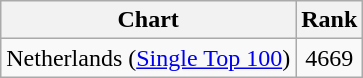<table class="wikitable">
<tr>
<th align="left">Chart</th>
<th style="text-align:center;">Rank</th>
</tr>
<tr>
<td>Netherlands (<a href='#'>Single Top 100</a>)</td>
<td align="center">4669</td>
</tr>
</table>
